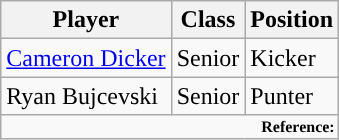<table class="wikitable">
<tr>
<th style="text-align:center; ">Player</th>
<th style="text-align:center; ">Class</th>
<th style="text-align:center; ">Position</th>
</tr>
<tr>
<td><a href='#'>Cameron Dicker</a></td>
<td>Senior</td>
<td>Kicker</td>
</tr>
<tr>
<td>Ryan Bujcevski</td>
<td>Senior</td>
<td>Punter</td>
</tr>
<tr>
<td colspan="3"  style="font-size:8pt; text-align:right;"><strong>Reference:</strong></td>
</tr>
</table>
